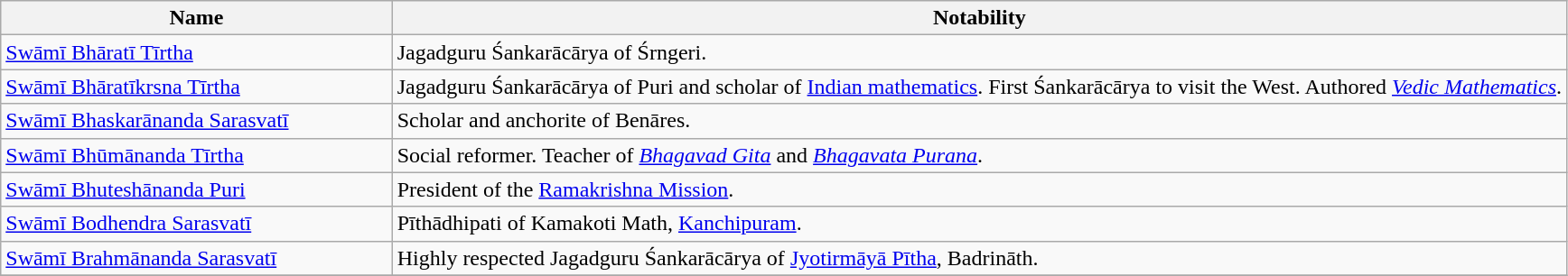<table class="wikitable">
<tr>
<th width=25%>Name</th>
<th>Notability</th>
</tr>
<tr>
<td><a href='#'>Swāmī Bhāratī Tīrtha</a></td>
<td>Jagadguru Śankarācārya of Śrngeri.</td>
</tr>
<tr>
<td><a href='#'>Swāmī Bhāratīkrsna Tīrtha</a></td>
<td>Jagadguru Śankarācārya of Puri and scholar of <a href='#'>Indian mathematics</a>. First Śankarācārya to visit the West. Authored <em><a href='#'>Vedic Mathematics</a></em>.</td>
</tr>
<tr>
<td><a href='#'>Swāmī Bhaskarānanda Sarasvatī</a></td>
<td>Scholar and anchorite of Benāres.</td>
</tr>
<tr>
<td><a href='#'>Swāmī Bhūmānanda Tīrtha</a></td>
<td>Social reformer. Teacher of <em><a href='#'>Bhagavad Gita</a></em> and <em><a href='#'>Bhagavata Purana</a></em>.</td>
</tr>
<tr>
<td><a href='#'>Swāmī Bhuteshānanda Puri</a></td>
<td>President of the <a href='#'>Ramakrishna Mission</a>.</td>
</tr>
<tr>
<td><a href='#'>Swāmī Bodhendra Sarasvatī</a></td>
<td>Pīthādhipati of Kamakoti Math, <a href='#'>Kanchipuram</a>.</td>
</tr>
<tr>
<td><a href='#'>Swāmī Brahmānanda Sarasvatī</a></td>
<td>Highly respected Jagadguru Śankarācārya of <a href='#'>Jyotirmāyā Pītha</a>, Badrināth.</td>
</tr>
<tr>
</tr>
</table>
